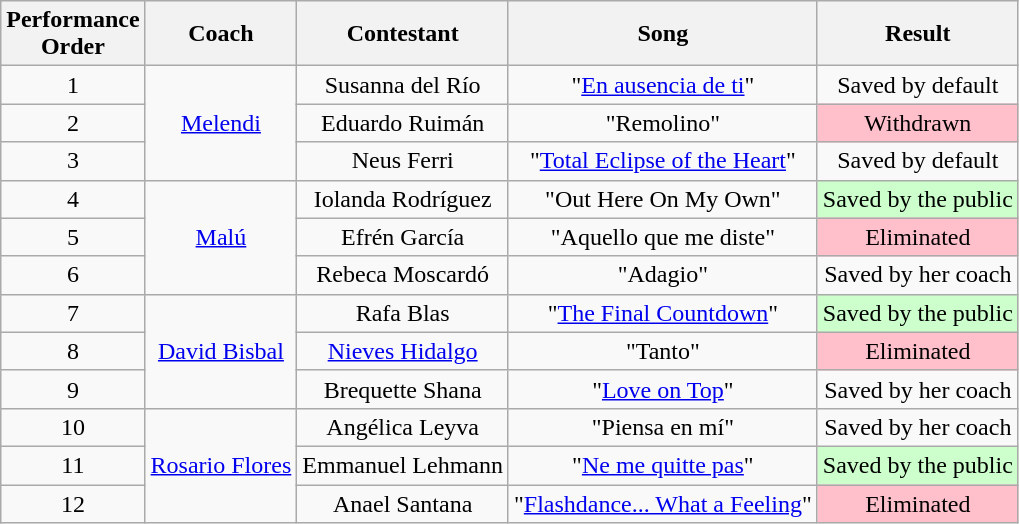<table class="wikitable" style="text-align: center; width: auto;">
<tr>
<th>Performance <br>Order</th>
<th>Coach</th>
<th>Contestant</th>
<th>Song</th>
<th>Result</th>
</tr>
<tr>
<td>1</td>
<td rowspan=3><a href='#'>Melendi</a></td>
<td>Susanna del Río</td>
<td>"<a href='#'>En ausencia de ti</a>"</td>
<td>Saved by default</td>
</tr>
<tr>
<td>2</td>
<td>Eduardo Ruimán</td>
<td>"Remolino"</td>
<td style="background:pink;">Withdrawn</td>
</tr>
<tr>
<td>3</td>
<td>Neus Ferri</td>
<td>"<a href='#'>Total Eclipse of the Heart</a>"</td>
<td>Saved by default</td>
</tr>
<tr>
<td>4</td>
<td rowspan=3><a href='#'>Malú</a></td>
<td>Iolanda Rodríguez</td>
<td>"Out Here On My Own"</td>
<td style="background:#cfc">Saved by the public</td>
</tr>
<tr>
<td>5</td>
<td>Efrén García</td>
<td>"Aquello que me diste"</td>
<td style="background:pink;">Eliminated</td>
</tr>
<tr>
<td>6</td>
<td>Rebeca Moscardó</td>
<td>"Adagio"</td>
<td>Saved by her coach</td>
</tr>
<tr>
<td>7</td>
<td rowspan=3><a href='#'>David Bisbal</a></td>
<td>Rafa Blas</td>
<td>"<a href='#'>The Final Countdown</a>"</td>
<td style="background:#cfc">Saved by the public</td>
</tr>
<tr>
<td>8</td>
<td><a href='#'>Nieves Hidalgo</a></td>
<td>"Tanto"</td>
<td style="background:pink;">Eliminated</td>
</tr>
<tr>
<td>9</td>
<td>Brequette Shana</td>
<td>"<a href='#'>Love on Top</a>"</td>
<td>Saved by her coach</td>
</tr>
<tr>
<td>10</td>
<td rowspan=3><a href='#'>Rosario Flores</a></td>
<td>Angélica Leyva</td>
<td>"Piensa en mí"</td>
<td>Saved by her coach</td>
</tr>
<tr>
<td>11</td>
<td>Emmanuel Lehmann</td>
<td>"<a href='#'>Ne me quitte pas</a>"</td>
<td style="background:#cfc">Saved by the public</td>
</tr>
<tr>
<td>12</td>
<td>Anael Santana</td>
<td>"<a href='#'>Flashdance... What a Feeling</a>"</td>
<td style="background:pink;">Eliminated</td>
</tr>
</table>
